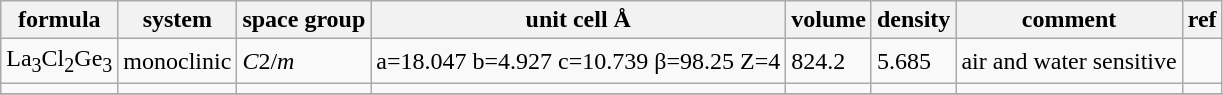<table class="wikitable">
<tr>
<th>formula</th>
<th>system</th>
<th>space group</th>
<th>unit cell Å</th>
<th>volume</th>
<th>density</th>
<th>comment</th>
<th>ref</th>
</tr>
<tr>
<td>La<sub>3</sub>Cl<sub>2</sub>Ge<sub>3</sub></td>
<td>monoclinic</td>
<td><em>C</em>2/<em>m</em></td>
<td>a=18.047 b=4.927 c=10.739 β=98.25 Z=4</td>
<td>824.2</td>
<td>5.685</td>
<td>air and water sensitive</td>
<td></td>
</tr>
<tr>
<td></td>
<td></td>
<td></td>
<td></td>
<td></td>
<td></td>
<td></td>
<td></td>
</tr>
<tr>
</tr>
</table>
